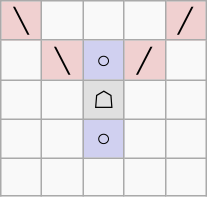<table border="1" class="wikitable">
<tr align=center>
<td width="20" style="background:#f0d0d0;">╲</td>
<td width="20"> </td>
<td width="20"> </td>
<td width="20"> </td>
<td width="20" style="background:#f0d0d0;">╱</td>
</tr>
<tr align=center>
<td> </td>
<td style="background:#f0d0d0;">╲</td>
<td style="background:#d0d0f0;">○</td>
<td style="background:#f0d0d0;">╱</td>
<td> </td>
</tr>
<tr align=center>
<td> </td>
<td> </td>
<td style="background:#e0e0e0;">☖</td>
<td> </td>
<td> </td>
</tr>
<tr align=center>
<td> </td>
<td> </td>
<td style="background:#d0d0f0;">○</td>
<td> </td>
<td> </td>
</tr>
<tr align=center>
<td> </td>
<td> </td>
<td> </td>
<td> </td>
<td> </td>
</tr>
</table>
